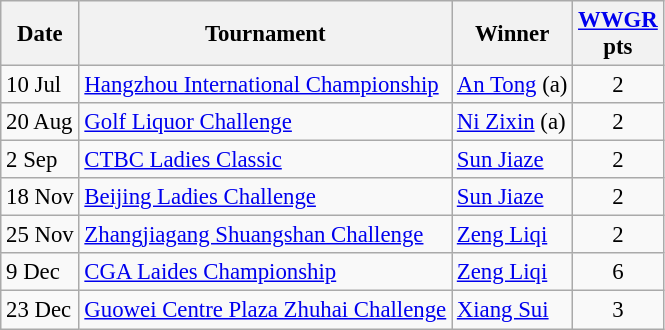<table class="wikitable sortable" style="font-size:95%;">
<tr>
<th>Date</th>
<th>Tournament</th>
<th>Winner</th>
<th><a href='#'>WWGR</a><br>pts</th>
</tr>
<tr>
<td>10 Jul</td>
<td><a href='#'>Hangzhou International Championship</a></td>
<td> <a href='#'>An Tong</a> (a)</td>
<td align=center>2</td>
</tr>
<tr>
<td>20 Aug</td>
<td><a href='#'>Golf Liquor Challenge</a></td>
<td> <a href='#'>Ni Zixin</a> (a)</td>
<td align=center>2</td>
</tr>
<tr>
<td>2 Sep</td>
<td><a href='#'>CTBC Ladies Classic</a></td>
<td> <a href='#'>Sun Jiaze</a></td>
<td align=center>2</td>
</tr>
<tr>
<td>18 Nov</td>
<td><a href='#'>Beijing Ladies Challenge</a></td>
<td> <a href='#'>Sun Jiaze</a></td>
<td align=center>2</td>
</tr>
<tr>
<td>25 Nov</td>
<td><a href='#'>Zhangjiagang Shuangshan Challenge</a></td>
<td> <a href='#'>Zeng Liqi</a></td>
<td align=center>2</td>
</tr>
<tr>
<td>9 Dec</td>
<td><a href='#'>CGA Laides Championship</a></td>
<td> <a href='#'>Zeng Liqi</a></td>
<td align=center>6</td>
</tr>
<tr>
<td>23 Dec</td>
<td><a href='#'>Guowei Centre Plaza Zhuhai Challenge</a></td>
<td> <a href='#'>Xiang Sui</a></td>
<td align=center>3</td>
</tr>
</table>
